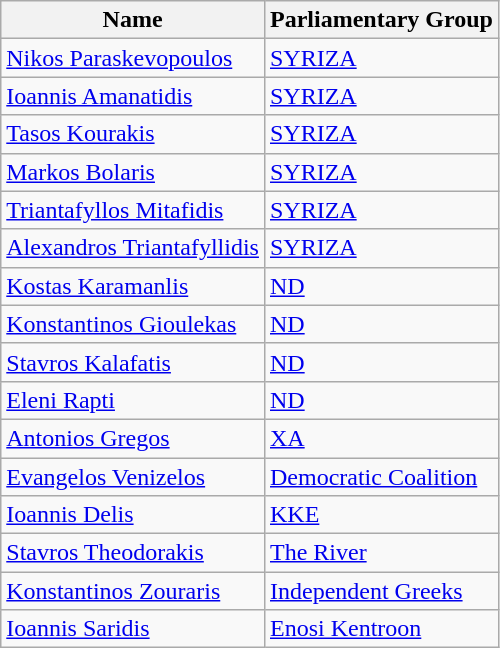<table class="wikitable sortable">
<tr>
<th>Name</th>
<th>Parliamentary Group</th>
</tr>
<tr>
<td data-sort-value="Paraskevopoulos"><a href='#'>Nikos Paraskevopoulos</a></td>
<td><a href='#'>SYRIZA</a></td>
</tr>
<tr>
<td data-sort-value="Amanatidis"><a href='#'>Ioannis Amanatidis</a></td>
<td><a href='#'>SYRIZA</a></td>
</tr>
<tr>
<td data-sort-value="Kourakis"><a href='#'>Tasos Kourakis</a></td>
<td><a href='#'>SYRIZA</a></td>
</tr>
<tr>
<td data-sort-value="Bolaris"><a href='#'>Markos Bolaris</a></td>
<td><a href='#'>SYRIZA</a></td>
</tr>
<tr>
<td data-sort-value="Mitafidis"><a href='#'>Triantafyllos Mitafidis</a></td>
<td><a href='#'>SYRIZA</a></td>
</tr>
<tr>
<td data-sort-value="Triantafyllidis"><a href='#'>Alexandros Triantafyllidis</a></td>
<td><a href='#'>SYRIZA</a></td>
</tr>
<tr>
<td data-sort-value="Karamanlis"><a href='#'>Kostas Karamanlis</a></td>
<td><a href='#'>ND</a></td>
</tr>
<tr>
<td data-sort-value="Gioulekas"><a href='#'>Konstantinos Gioulekas</a></td>
<td><a href='#'>ND</a></td>
</tr>
<tr>
<td data-sort-value="Kalafatis"><a href='#'>Stavros Kalafatis</a></td>
<td><a href='#'>ND</a></td>
</tr>
<tr>
<td data-sort-value="Rapti"><a href='#'>Eleni Rapti</a></td>
<td><a href='#'>ND</a></td>
</tr>
<tr>
<td data-sort-value="Gregos"><a href='#'>Antonios Gregos</a></td>
<td><a href='#'>XA</a></td>
</tr>
<tr>
<td data-sort-value="Venizelos"><a href='#'>Evangelos Venizelos</a></td>
<td><a href='#'>Democratic Coalition</a></td>
</tr>
<tr>
<td data-sort-value="Delis"><a href='#'>Ioannis Delis</a></td>
<td><a href='#'>KKE</a></td>
</tr>
<tr>
<td data-sort-value="Theodorakis"><a href='#'>Stavros Theodorakis</a></td>
<td><a href='#'>The River</a></td>
</tr>
<tr>
<td data-sort-value="Zouraris"><a href='#'>Konstantinos Zouraris</a></td>
<td><a href='#'>Independent Greeks</a></td>
</tr>
<tr>
<td data-sort-value="Saridis"><a href='#'>Ioannis Saridis</a></td>
<td><a href='#'>Enosi Kentroon</a></td>
</tr>
</table>
